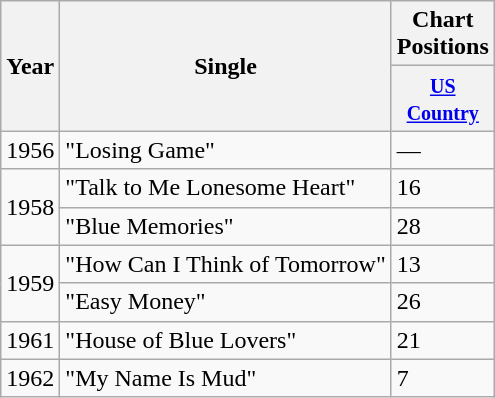<table class="wikitable">
<tr>
<th rowspan="2">Year</th>
<th rowspan="2">Single</th>
<th colspan="1">Chart Positions</th>
</tr>
<tr>
<th width="50"><small><a href='#'>US Country</a></small></th>
</tr>
<tr>
<td>1956</td>
<td>"Losing Game"</td>
<td>—</td>
</tr>
<tr>
<td rowspan=2>1958</td>
<td>"Talk to Me Lonesome Heart"</td>
<td>16</td>
</tr>
<tr>
<td>"Blue Memories"</td>
<td>28</td>
</tr>
<tr>
<td rowspan=2>1959</td>
<td>"How Can I Think of Tomorrow"</td>
<td>13</td>
</tr>
<tr>
<td>"Easy Money"</td>
<td>26</td>
</tr>
<tr>
<td>1961</td>
<td>"House of Blue Lovers"</td>
<td>21</td>
</tr>
<tr>
<td>1962</td>
<td>"My Name Is Mud"</td>
<td>7</td>
</tr>
</table>
